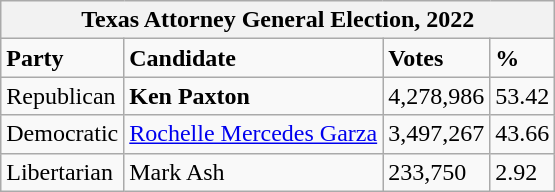<table class="wikitable">
<tr>
<th colspan="4">Texas Attorney General Election, 2022</th>
</tr>
<tr>
<td><strong>Party</strong></td>
<td><strong>Candidate</strong></td>
<td><strong>Votes</strong></td>
<td><strong>%</strong></td>
</tr>
<tr>
<td>Republican</td>
<td><strong>Ken Paxton</strong></td>
<td>4,278,986</td>
<td>53.42</td>
</tr>
<tr>
<td>Democratic</td>
<td><a href='#'>Rochelle Mercedes Garza</a></td>
<td>3,497,267</td>
<td>43.66</td>
</tr>
<tr>
<td>Libertarian</td>
<td>Mark Ash</td>
<td>233,750</td>
<td>2.92</td>
</tr>
</table>
